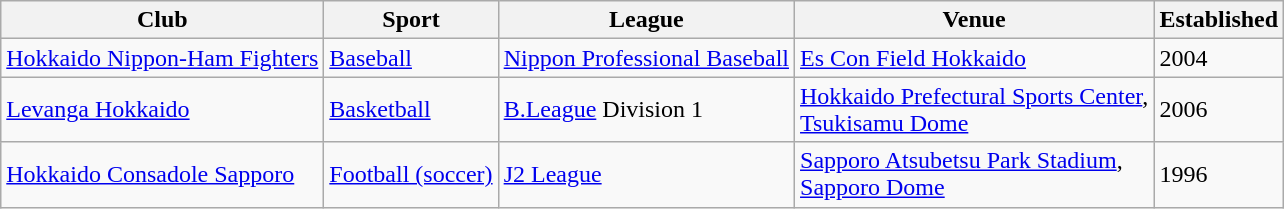<table class="wikitable">
<tr>
<th scope="col">Club</th>
<th scope="col">Sport</th>
<th scope="col">League</th>
<th scope="col">Venue</th>
<th scope="col">Established</th>
</tr>
<tr>
<td><a href='#'>Hokkaido Nippon-Ham Fighters</a></td>
<td><a href='#'>Baseball</a></td>
<td><a href='#'>Nippon Professional Baseball</a></td>
<td><a href='#'>Es Con Field Hokkaido</a></td>
<td>2004</td>
</tr>
<tr>
<td><a href='#'>Levanga Hokkaido</a></td>
<td><a href='#'>Basketball</a></td>
<td><a href='#'>B.League</a> Division 1</td>
<td><a href='#'>Hokkaido Prefectural Sports Center</a>,<br><a href='#'>Tsukisamu Dome</a></td>
<td>2006</td>
</tr>
<tr>
<td><a href='#'>Hokkaido Consadole Sapporo</a></td>
<td><a href='#'>Football (soccer)</a></td>
<td><a href='#'>J2 League</a></td>
<td><a href='#'>Sapporo Atsubetsu Park Stadium</a>,<br><a href='#'>Sapporo Dome</a></td>
<td>1996</td>
</tr>
</table>
